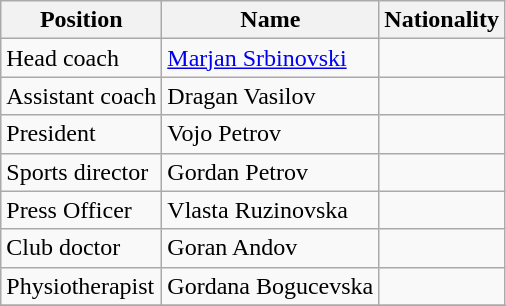<table class="wikitable">
<tr>
<th>Position</th>
<th>Name</th>
<th>Nationality</th>
</tr>
<tr>
<td>Head coach</td>
<td><a href='#'>Marjan Srbinovski</a></td>
<td></td>
</tr>
<tr>
<td>Assistant coach</td>
<td>Dragan Vasilov</td>
<td></td>
</tr>
<tr>
<td>President</td>
<td>Vojo Petrov</td>
<td></td>
</tr>
<tr>
<td>Sports director</td>
<td>Gordan Petrov</td>
<td></td>
</tr>
<tr>
<td>Press Officer</td>
<td>Vlasta Ruzinovska</td>
<td></td>
</tr>
<tr>
<td>Club doctor</td>
<td>Goran Andov</td>
<td></td>
</tr>
<tr>
<td>Physiotherapist</td>
<td>Gordana Bogucevska</td>
<td></td>
</tr>
<tr>
</tr>
</table>
